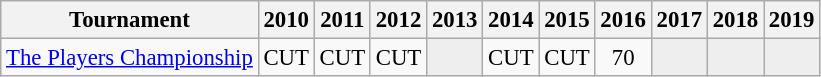<table class="wikitable" style="font-size:95%;text-align:center;">
<tr>
<th>Tournament</th>
<th>2010</th>
<th>2011</th>
<th>2012</th>
<th>2013</th>
<th>2014</th>
<th>2015</th>
<th>2016</th>
<th>2017</th>
<th>2018</th>
<th>2019</th>
</tr>
<tr>
<td align=left><a href='#'>The Players Championship</a></td>
<td>CUT</td>
<td>CUT</td>
<td>CUT</td>
<td style="background:#eeeeee;"></td>
<td>CUT</td>
<td>CUT</td>
<td>70</td>
<td style="background:#eeeeee;"></td>
<td style="background:#eeeeee;"></td>
<td style="background:#eeeeee;"></td>
</tr>
</table>
